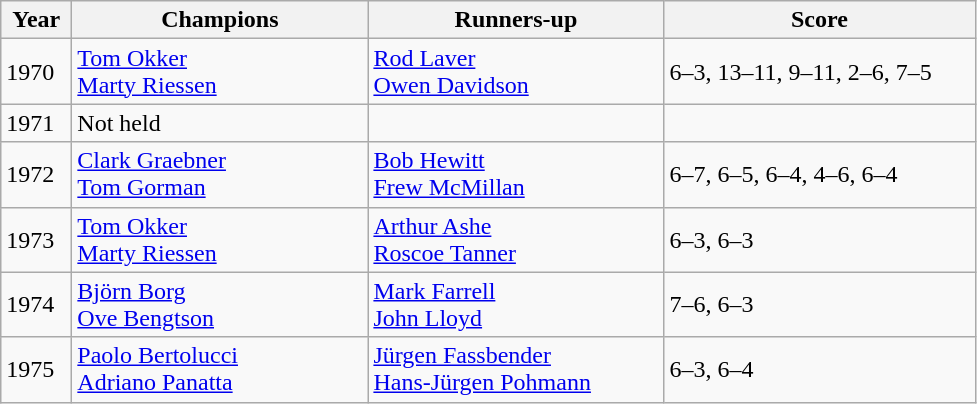<table class="wikitable">
<tr>
<th style="width:40px">Year</th>
<th style="width:190px">Champions</th>
<th style="width:190px">Runners-up</th>
<th style="width:200px" class="unsortable">Score</th>
</tr>
<tr>
<td>1970</td>
<td> <a href='#'>Tom Okker</a><br> <a href='#'>Marty Riessen</a></td>
<td> <a href='#'>Rod Laver</a><br> <a href='#'>Owen Davidson</a></td>
<td>6–3, 13–11, 9–11, 2–6, 7–5</td>
</tr>
<tr>
<td>1971</td>
<td>Not held</td>
<td></td>
<td></td>
</tr>
<tr>
<td>1972</td>
<td> <a href='#'>Clark Graebner</a><br> <a href='#'>Tom Gorman</a></td>
<td> <a href='#'>Bob Hewitt</a><br> <a href='#'>Frew McMillan</a></td>
<td>6–7, 6–5, 6–4, 4–6, 6–4</td>
</tr>
<tr>
<td>1973</td>
<td> <a href='#'>Tom Okker</a><br> <a href='#'>Marty Riessen</a></td>
<td> <a href='#'>Arthur Ashe</a><br> <a href='#'>Roscoe Tanner</a></td>
<td>6–3, 6–3</td>
</tr>
<tr>
<td>1974</td>
<td> <a href='#'>Björn Borg</a><br> <a href='#'>Ove Bengtson</a></td>
<td> <a href='#'>Mark Farrell</a><br> <a href='#'>John Lloyd</a></td>
<td>7–6, 6–3</td>
</tr>
<tr>
<td>1975</td>
<td> <a href='#'>Paolo Bertolucci</a><br> <a href='#'>Adriano Panatta</a></td>
<td> <a href='#'>Jürgen Fassbender</a><br> <a href='#'>Hans-Jürgen Pohmann</a></td>
<td>6–3, 6–4</td>
</tr>
</table>
